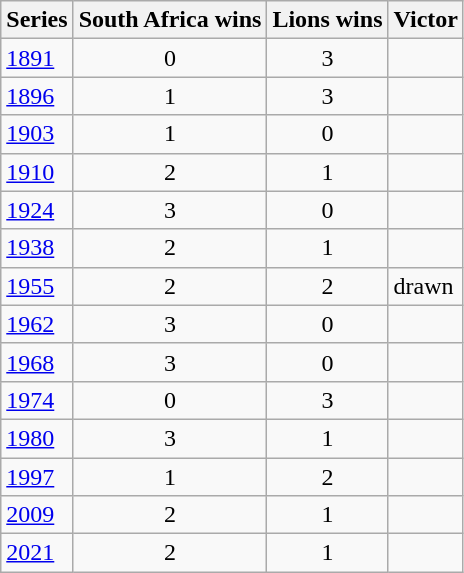<table class="wikitable">
<tr>
<th>Series</th>
<th>South Africa wins</th>
<th>Lions wins</th>
<th>Victor</th>
</tr>
<tr>
<td><a href='#'>1891</a></td>
<td style="text-align:center">0</td>
<td style="text-align:center">3</td>
<td></td>
</tr>
<tr>
<td><a href='#'>1896</a></td>
<td style="text-align:center">1</td>
<td style="text-align:center">3</td>
<td></td>
</tr>
<tr>
<td><a href='#'>1903</a></td>
<td style="text-align:center">1</td>
<td style="text-align:center">0</td>
<td></td>
</tr>
<tr>
<td><a href='#'>1910</a></td>
<td style="text-align:center">2</td>
<td style="text-align:center">1</td>
<td></td>
</tr>
<tr>
<td><a href='#'>1924</a></td>
<td style="text-align:center">3</td>
<td style="text-align:center">0</td>
<td></td>
</tr>
<tr>
<td><a href='#'>1938</a></td>
<td style="text-align:center">2</td>
<td style="text-align:center">1</td>
<td></td>
</tr>
<tr>
<td><a href='#'>1955</a></td>
<td style="text-align:center">2</td>
<td style="text-align:center">2</td>
<td>drawn</td>
</tr>
<tr>
<td><a href='#'>1962</a></td>
<td style="text-align:center">3</td>
<td style="text-align:center">0</td>
<td></td>
</tr>
<tr>
<td><a href='#'>1968</a></td>
<td style="text-align:center">3</td>
<td style="text-align:center">0</td>
<td></td>
</tr>
<tr>
<td><a href='#'>1974</a></td>
<td style="text-align:center">0</td>
<td style="text-align:center">3</td>
<td></td>
</tr>
<tr>
<td><a href='#'>1980</a></td>
<td style="text-align:center">3</td>
<td style="text-align:center">1</td>
<td></td>
</tr>
<tr>
<td><a href='#'>1997</a></td>
<td style="text-align:center">1</td>
<td style="text-align:center">2</td>
<td></td>
</tr>
<tr>
<td><a href='#'>2009</a></td>
<td style="text-align:center">2</td>
<td style="text-align:center">1</td>
<td></td>
</tr>
<tr>
<td><a href='#'>2021</a></td>
<td style="text-align:center">2</td>
<td style="text-align:center">1</td>
<td></td>
</tr>
</table>
